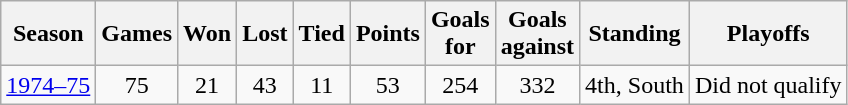<table class="wikitable" style="text-align:center">
<tr>
<th>Season</th>
<th>Games</th>
<th>Won</th>
<th>Lost</th>
<th>Tied</th>
<th>Points</th>
<th>Goals<br>for</th>
<th>Goals<br>against</th>
<th>Standing</th>
<th>Playoffs</th>
</tr>
<tr>
<td><a href='#'>1974–75</a></td>
<td>75</td>
<td>21</td>
<td>43</td>
<td>11</td>
<td>53</td>
<td>254</td>
<td>332</td>
<td>4th, South</td>
<td>Did not qualify</td>
</tr>
</table>
